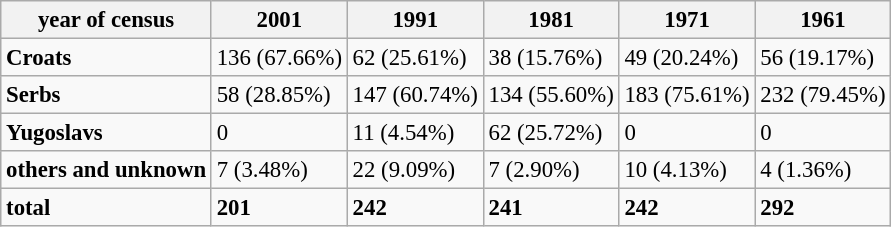<table class="wikitable" style="font-size:95%;">
<tr>
<th>year of census</th>
<th>2001</th>
<th>1991</th>
<th>1981</th>
<th>1971</th>
<th>1961</th>
</tr>
<tr>
<td><strong>Croats</strong></td>
<td>136 (67.66%)</td>
<td>62 (25.61%)</td>
<td>38 (15.76%)</td>
<td>49 (20.24%)</td>
<td>56 (19.17%)</td>
</tr>
<tr>
<td><strong>Serbs</strong></td>
<td>58 (28.85%)</td>
<td>147 (60.74%)</td>
<td>134 (55.60%)</td>
<td>183 (75.61%)</td>
<td>232 (79.45%)</td>
</tr>
<tr>
<td><strong>Yugoslavs</strong></td>
<td>0</td>
<td>11 (4.54%)</td>
<td>62 (25.72%)</td>
<td>0</td>
<td>0</td>
</tr>
<tr>
<td><strong>others and unknown</strong></td>
<td>7 (3.48%)</td>
<td>22 (9.09%)</td>
<td>7 (2.90%)</td>
<td>10 (4.13%)</td>
<td>4 (1.36%)</td>
</tr>
<tr>
<td><strong>total</strong></td>
<td><strong>201</strong></td>
<td><strong>242</strong></td>
<td><strong>241</strong></td>
<td><strong>242</strong></td>
<td><strong>292</strong></td>
</tr>
</table>
